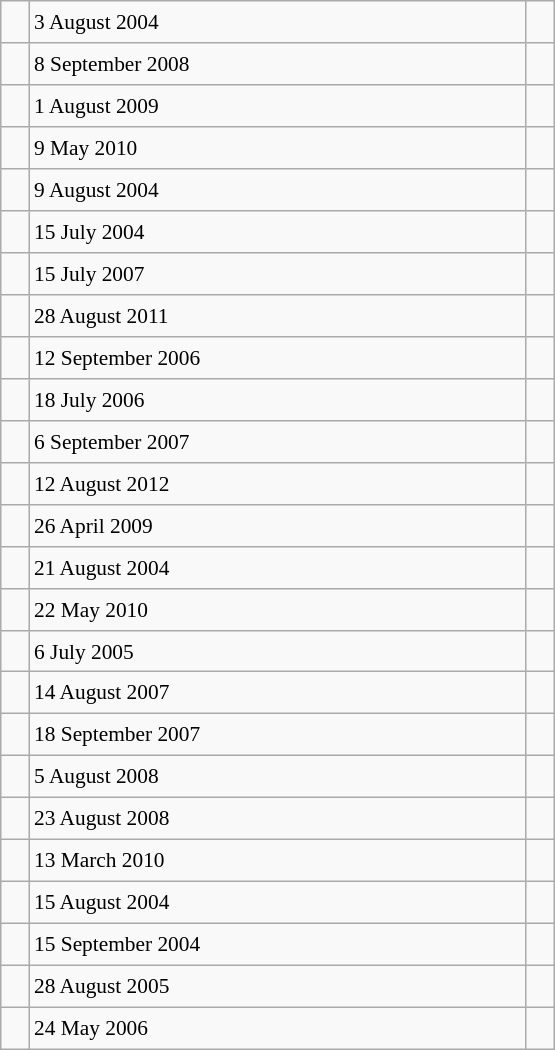<table class="wikitable" style="font-size: 89%; float: left; width: 26em; margin-right: 1em; height: 700px">
<tr>
<td></td>
<td>3 August 2004</td>
<td></td>
</tr>
<tr>
<td></td>
<td>8 September 2008</td>
<td></td>
</tr>
<tr>
<td></td>
<td>1 August 2009</td>
<td></td>
</tr>
<tr>
<td></td>
<td>9 May 2010</td>
<td></td>
</tr>
<tr>
<td></td>
<td>9 August 2004</td>
<td></td>
</tr>
<tr>
<td></td>
<td>15 July 2004</td>
<td></td>
</tr>
<tr>
<td></td>
<td>15 July 2007</td>
<td></td>
</tr>
<tr>
<td></td>
<td>28 August 2011</td>
<td></td>
</tr>
<tr>
<td></td>
<td>12 September 2006</td>
<td></td>
</tr>
<tr>
<td></td>
<td>18 July 2006</td>
<td></td>
</tr>
<tr>
<td></td>
<td>6 September 2007</td>
<td></td>
</tr>
<tr>
<td></td>
<td>12 August 2012</td>
<td></td>
</tr>
<tr>
<td></td>
<td>26 April 2009</td>
<td></td>
</tr>
<tr>
<td></td>
<td>21 August 2004</td>
<td></td>
</tr>
<tr>
<td></td>
<td>22 May 2010</td>
<td></td>
</tr>
<tr>
<td></td>
<td>6 July 2005</td>
<td></td>
</tr>
<tr>
<td></td>
<td>14 August 2007</td>
<td></td>
</tr>
<tr>
<td></td>
<td>18 September 2007</td>
<td></td>
</tr>
<tr>
<td></td>
<td>5 August 2008</td>
<td></td>
</tr>
<tr>
<td></td>
<td>23 August 2008</td>
<td></td>
</tr>
<tr>
<td></td>
<td>13 March 2010</td>
<td></td>
</tr>
<tr>
<td></td>
<td>15 August 2004</td>
<td></td>
</tr>
<tr>
<td></td>
<td>15 September 2004</td>
<td></td>
</tr>
<tr>
<td></td>
<td>28 August 2005</td>
<td></td>
</tr>
<tr>
<td></td>
<td>24 May 2006</td>
<td></td>
</tr>
</table>
